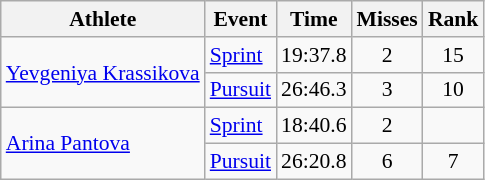<table class="wikitable" style="font-size:90%">
<tr>
<th>Athlete</th>
<th>Event</th>
<th>Time</th>
<th>Misses</th>
<th>Rank</th>
</tr>
<tr align=center>
<td align=left rowspan=2><a href='#'>Yevgeniya Krassikova</a></td>
<td align=left><a href='#'>Sprint</a></td>
<td>19:37.8</td>
<td>2</td>
<td>15</td>
</tr>
<tr align=center>
<td align=left><a href='#'>Pursuit</a></td>
<td>26:46.3</td>
<td>3</td>
<td>10</td>
</tr>
<tr align=center>
<td align=left rowspan=2><a href='#'>Arina Pantova</a></td>
<td align=left><a href='#'>Sprint</a></td>
<td>18:40.6</td>
<td>2</td>
<td></td>
</tr>
<tr align=center>
<td align=left><a href='#'>Pursuit</a></td>
<td>26:20.8</td>
<td>6</td>
<td>7</td>
</tr>
</table>
